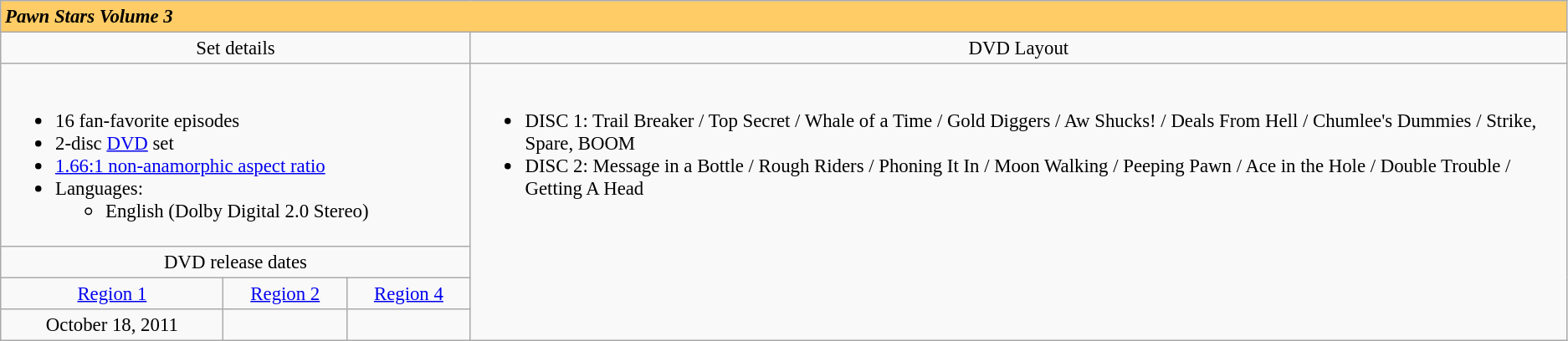<table class="wikitable" style="font-size: 95%;">
<tr style="background:#EFEFEF">
<td colspan="5" style="background-color: #fc6;"><strong><em>Pawn Stars<em> Volume 3<strong></td>
</tr>
<tr valign="top">
<td align="center" width="30%" colspan="3"></strong>Set details<strong></td>
<td width="70%" align="center"></strong>DVD Layout<strong></td>
</tr>
<tr valign="top">
<td colspan="3" align="left" width="30%"><br><ul><li>16 fan-favorite episodes</li><li>2-disc <a href='#'>DVD</a> set</li><li><a href='#'>1.66:1 non-anamorphic aspect ratio</a></li><li>Languages:<ul><li>English (Dolby Digital 2.0 Stereo)</li></ul></li></ul></td>
<td rowspan="4" align="left" width="70%"><br><ul><li>DISC 1: Trail Breaker / Top Secret / Whale of a Time / Gold Diggers / Aw Shucks! / Deals From Hell / Chumlee's Dummies / Strike, Spare, BOOM</li><li>DISC 2: Message in a Bottle / Rough Riders / Phoning It In / Moon Walking / Peeping Pawn / Ace in the Hole / Double Trouble / Getting A Head</li></ul></td>
</tr>
<tr>
<td colspan="3" align="center"></strong>DVD release dates<strong></td>
</tr>
<tr>
<td align="center"><a href='#'>Region 1</a></td>
<td align="center"><a href='#'>Region 2</a></td>
<td align="center"><a href='#'>Region 4</a></td>
</tr>
<tr>
<td align="center">October 18, 2011</td>
<td></td>
<td></td>
</tr>
</table>
